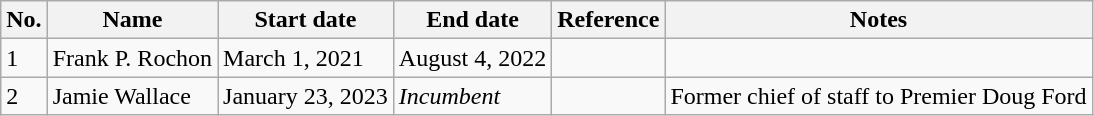<table class="wikitable">
<tr>
<th>No.</th>
<th>Name</th>
<th>Start date</th>
<th>End date</th>
<th>Reference</th>
<th>Notes</th>
</tr>
<tr>
<td>1</td>
<td>Frank P. Rochon</td>
<td>March 1, 2021</td>
<td>August 4, 2022</td>
<td></td>
<td></td>
</tr>
<tr>
<td>2</td>
<td>Jamie Wallace</td>
<td>January 23, 2023</td>
<td><em>Incumbent</em></td>
<td></td>
<td>Former chief of staff to Premier Doug Ford</td>
</tr>
</table>
